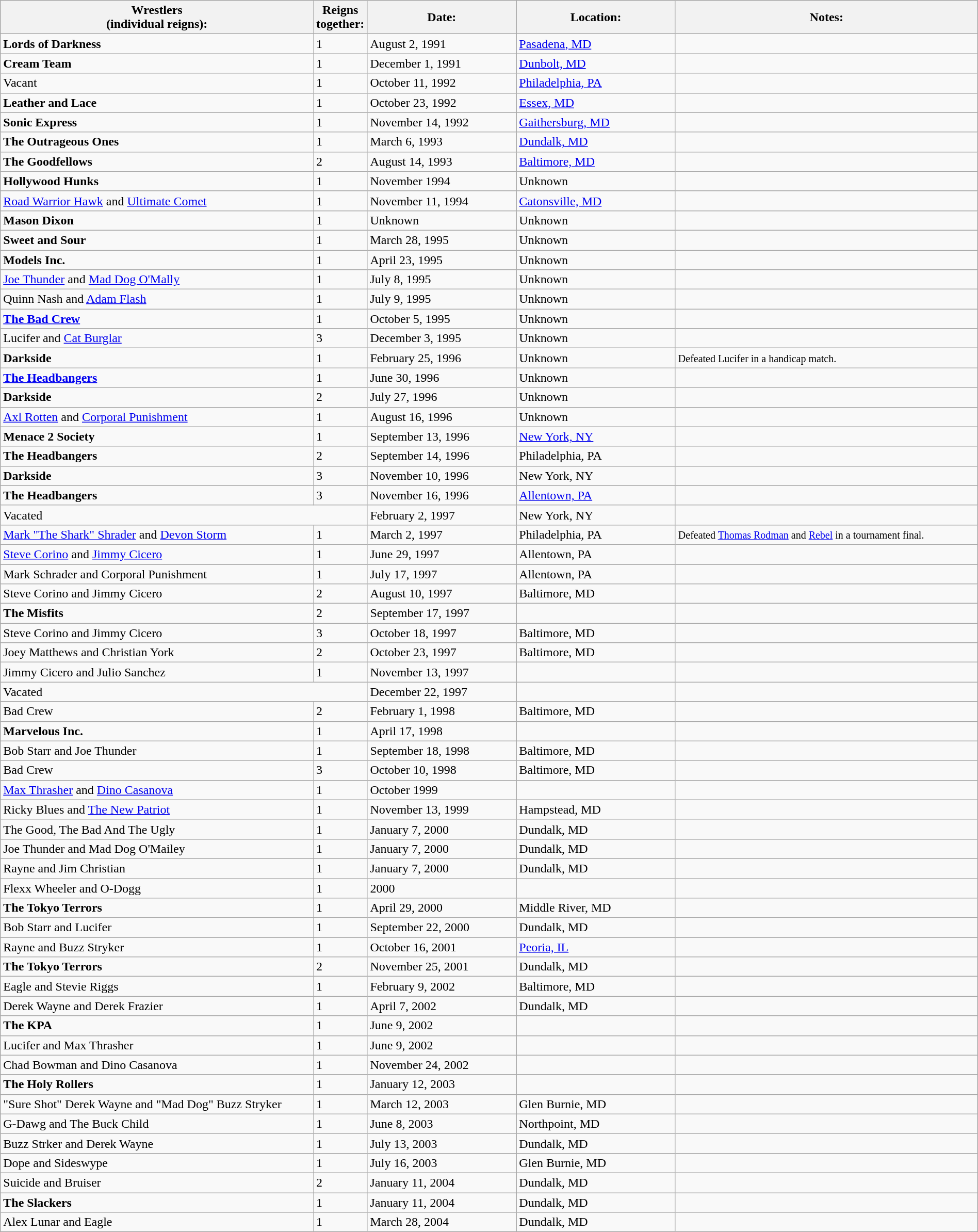<table class="wikitable" width=100%>
<tr>
<th width=34%>Wrestlers<br>(individual reigns):</th>
<th width=0%>Reigns<br>together:</th>
<th width=16%>Date:</th>
<th width=17%>Location:</th>
<th width=33%>Notes:</th>
</tr>
<tr>
<td><strong>Lords of Darkness</strong><br></td>
<td>1</td>
<td>August 2, 1991</td>
<td><a href='#'>Pasadena, MD</a></td>
<td></td>
</tr>
<tr>
<td><strong>Cream Team</strong><br></td>
<td>1</td>
<td>December 1, 1991</td>
<td><a href='#'>Dunbolt, MD</a></td>
<td></td>
</tr>
<tr>
<td>Vacant</td>
<td>1</td>
<td>October 11, 1992</td>
<td><a href='#'>Philadelphia, PA</a></td>
<td></td>
</tr>
<tr>
<td><strong>Leather and Lace</strong><br></td>
<td>1</td>
<td>October 23, 1992</td>
<td><a href='#'>Essex, MD</a></td>
<td></td>
</tr>
<tr>
<td><strong>Sonic Express</strong><br></td>
<td>1</td>
<td>November 14, 1992</td>
<td><a href='#'>Gaithersburg, MD</a></td>
<td></td>
</tr>
<tr>
<td><strong>The Outrageous Ones</strong><br></td>
<td>1</td>
<td>March 6, 1993</td>
<td><a href='#'>Dundalk, MD</a></td>
<td></td>
</tr>
<tr>
<td><strong>The Goodfellows</strong><br></td>
<td>2</td>
<td>August 14, 1993</td>
<td><a href='#'>Baltimore, MD</a></td>
<td></td>
</tr>
<tr>
<td><strong>Hollywood Hunks</strong><br></td>
<td>1</td>
<td>November 1994</td>
<td>Unknown</td>
<td></td>
</tr>
<tr>
<td><a href='#'>Road Warrior Hawk</a> and <a href='#'>Ultimate Comet</a></td>
<td>1</td>
<td>November 11, 1994</td>
<td><a href='#'>Catonsville, MD</a></td>
<td></td>
</tr>
<tr>
<td><strong>Mason Dixon</strong><br></td>
<td>1</td>
<td>Unknown</td>
<td>Unknown</td>
<td></td>
</tr>
<tr>
<td><strong>Sweet and Sour</strong><br></td>
<td>1</td>
<td>March 28, 1995</td>
<td>Unknown</td>
<td></td>
</tr>
<tr>
<td><strong>Models Inc.</strong><br></td>
<td>1</td>
<td>April 23, 1995</td>
<td>Unknown</td>
<td></td>
</tr>
<tr>
<td><a href='#'>Joe Thunder</a> and <a href='#'>Mad Dog O'Mally</a></td>
<td>1</td>
<td>July 8, 1995</td>
<td>Unknown</td>
<td></td>
</tr>
<tr>
<td>Quinn Nash  and <a href='#'>Adam Flash</a></td>
<td>1</td>
<td>July 9, 1995</td>
<td>Unknown</td>
<td></td>
</tr>
<tr>
<td><strong><a href='#'>The Bad Crew</a></strong><br></td>
<td>1</td>
<td>October 5, 1995</td>
<td>Unknown</td>
<td></td>
</tr>
<tr>
<td>Lucifer  and <a href='#'>Cat Burglar</a></td>
<td>3</td>
<td>December 3, 1995</td>
<td>Unknown</td>
<td></td>
</tr>
<tr>
<td><strong>Darkside</strong><br></td>
<td>1</td>
<td>February 25, 1996</td>
<td>Unknown</td>
<td><small>Defeated Lucifer in a handicap match.</small></td>
</tr>
<tr>
<td><strong><a href='#'>The Headbangers</a></strong><br></td>
<td>1</td>
<td>June 30, 1996</td>
<td>Unknown</td>
<td></td>
</tr>
<tr>
<td><strong>Darkside</strong></td>
<td>2</td>
<td>July 27, 1996</td>
<td>Unknown</td>
<td></td>
</tr>
<tr>
<td><a href='#'>Axl Rotten</a> and <a href='#'>Corporal Punishment</a></td>
<td>1</td>
<td>August 16, 1996</td>
<td>Unknown</td>
<td></td>
</tr>
<tr>
<td><strong>Menace 2 Society</strong><br></td>
<td>1</td>
<td>September 13, 1996</td>
<td><a href='#'>New York, NY</a></td>
<td></td>
</tr>
<tr>
<td><strong>The Headbangers</strong></td>
<td>2</td>
<td>September 14, 1996</td>
<td>Philadelphia, PA</td>
<td></td>
</tr>
<tr>
<td><strong>Darkside</strong></td>
<td>3</td>
<td>November 10, 1996</td>
<td>New York, NY</td>
<td></td>
</tr>
<tr>
<td><strong>The Headbangers</strong></td>
<td>3</td>
<td>November 16, 1996</td>
<td><a href='#'>Allentown, PA</a></td>
<td></td>
</tr>
<tr>
<td colspan=2>Vacated</td>
<td>February 2, 1997</td>
<td>New York, NY</td>
<td></td>
</tr>
<tr>
<td><a href='#'>Mark "The Shark" Shrader</a> and <a href='#'>Devon Storm</a></td>
<td>1</td>
<td>March 2, 1997</td>
<td>Philadelphia, PA</td>
<td><small>Defeated <a href='#'>Thomas Rodman</a> and <a href='#'>Rebel</a> in a tournament final.</small></td>
</tr>
<tr>
<td><a href='#'>Steve Corino</a> and <a href='#'>Jimmy Cicero</a></td>
<td>1</td>
<td>June 29, 1997</td>
<td>Allentown, PA</td>
<td></td>
</tr>
<tr>
<td>Mark Schrader  and Corporal Punishment </td>
<td>1</td>
<td>July 17, 1997</td>
<td>Allentown, PA</td>
<td></td>
</tr>
<tr>
<td>Steve Corino and Jimmy Cicero</td>
<td>2</td>
<td>August 10, 1997</td>
<td>Baltimore, MD</td>
<td></td>
</tr>
<tr>
<td><strong>The Misfits</strong><br></td>
<td>2</td>
<td>September 17, 1997</td>
<td></td>
<td></td>
</tr>
<tr>
<td>Steve Corino and Jimmy Cicero</td>
<td>3</td>
<td>October 18, 1997</td>
<td>Baltimore, MD</td>
<td></td>
</tr>
<tr>
<td>Joey Matthews and Christian York</td>
<td>2</td>
<td>October 23, 1997</td>
<td>Baltimore, MD</td>
<td></td>
</tr>
<tr>
<td>Jimmy Cicero and Julio Sanchez</td>
<td>1</td>
<td>November 13, 1997</td>
<td></td>
<td></td>
</tr>
<tr>
<td colspan=2>Vacated</td>
<td>December 22, 1997</td>
<td></td>
<td></td>
</tr>
<tr>
<td>Bad Crew</td>
<td>2</td>
<td>February 1, 1998</td>
<td>Baltimore, MD</td>
<td></td>
</tr>
<tr>
<td><strong>Marvelous Inc.</strong><br></td>
<td>1</td>
<td>April 17, 1998</td>
<td></td>
<td></td>
</tr>
<tr>
<td>Bob Starr and Joe Thunder</td>
<td>1</td>
<td>September 18, 1998</td>
<td>Baltimore, MD</td>
<td></td>
</tr>
<tr>
<td>Bad Crew</td>
<td>3</td>
<td>October 10, 1998</td>
<td>Baltimore, MD</td>
<td></td>
</tr>
<tr>
<td><a href='#'>Max Thrasher</a> and <a href='#'>Dino Casanova</a></td>
<td>1</td>
<td>October 1999</td>
<td></td>
<td></td>
</tr>
<tr>
<td>Ricky Blues and <a href='#'>The New Patriot</a></td>
<td>1</td>
<td>November 13, 1999</td>
<td>Hampstead, MD</td>
<td></td>
</tr>
<tr>
<td>The Good, The Bad And The Ugly</td>
<td>1</td>
<td>January 7, 2000</td>
<td>Dundalk, MD</td>
<td></td>
</tr>
<tr>
<td>Joe Thunder and Mad Dog O'Mailey</td>
<td>1</td>
<td>January 7, 2000</td>
<td>Dundalk, MD</td>
<td></td>
</tr>
<tr>
<td>Rayne and Jim Christian</td>
<td>1</td>
<td>January 7, 2000</td>
<td>Dundalk, MD</td>
<td></td>
</tr>
<tr>
<td>Flexx Wheeler  and O-Dogg </td>
<td>1</td>
<td>2000</td>
<td></td>
<td></td>
</tr>
<tr>
<td><strong>The Tokyo Terrors</strong><br></td>
<td>1</td>
<td>April 29, 2000</td>
<td>Middle River, MD</td>
<td></td>
</tr>
<tr>
<td>Bob Starr  and Lucifer </td>
<td>1</td>
<td>September 22, 2000</td>
<td>Dundalk, MD</td>
<td></td>
</tr>
<tr>
<td>Rayne and Buzz Stryker</td>
<td>1</td>
<td>October 16, 2001</td>
<td><a href='#'>Peoria, IL</a></td>
<td></td>
</tr>
<tr>
<td><strong>The Tokyo Terrors</strong></td>
<td>2</td>
<td>November 25, 2001</td>
<td>Dundalk, MD</td>
<td></td>
</tr>
<tr>
<td>Eagle and Stevie Riggs</td>
<td>1</td>
<td>February 9, 2002</td>
<td>Baltimore, MD</td>
<td></td>
</tr>
<tr>
<td>Derek Wayne  and Derek Frazier</td>
<td>1</td>
<td>April 7, 2002</td>
<td>Dundalk, MD</td>
<td></td>
</tr>
<tr>
<td><strong>The KPA</strong><br></td>
<td>1</td>
<td>June 9, 2002</td>
<td></td>
<td></td>
</tr>
<tr>
<td>Lucifer and Max Thrasher</td>
<td>1</td>
<td>June 9, 2002</td>
<td></td>
<td></td>
</tr>
<tr>
<td>Chad Bowman  and Dino Casanova </td>
<td>1</td>
<td>November 24, 2002</td>
<td></td>
<td></td>
</tr>
<tr>
<td><strong>The Holy Rollers</strong><br></td>
<td>1</td>
<td>January 12, 2003</td>
<td></td>
<td></td>
</tr>
<tr>
<td>"Sure Shot" Derek Wayne and "Mad Dog" Buzz Stryker</td>
<td>1</td>
<td>March 12, 2003</td>
<td>Glen Burnie, MD</td>
<td></td>
</tr>
<tr>
<td>G-Dawg and The Buck Child</td>
<td>1</td>
<td>June 8, 2003</td>
<td>Northpoint, MD</td>
<td></td>
</tr>
<tr>
<td>Buzz Strker and Derek Wayne </td>
<td>1</td>
<td>July 13, 2003</td>
<td>Dundalk, MD</td>
<td></td>
</tr>
<tr>
<td>Dope and Sideswype</td>
<td>1</td>
<td>July 16, 2003</td>
<td>Glen Burnie, MD</td>
<td></td>
</tr>
<tr>
<td>Suicide and Bruiser</td>
<td>2</td>
<td>January 11, 2004</td>
<td>Dundalk, MD</td>
<td></td>
</tr>
<tr>
<td><strong>The Slackers</strong><br></td>
<td>1</td>
<td>January 11, 2004</td>
<td>Dundalk, MD</td>
<td></td>
</tr>
<tr>
<td>Alex Lunar and Eagle</td>
<td>1</td>
<td>March 28, 2004</td>
<td>Dundalk, MD</td>
<td></td>
</tr>
</table>
